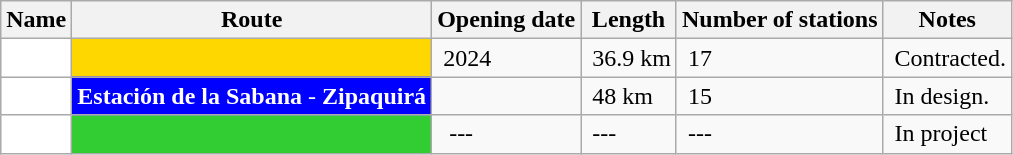<table class="wikitable" align="center">
<tr>
<th>Name</th>
<th>Route</th>
<th>Opening date</th>
<th>Length</th>
<th>Number of stations</th>
<th>Notes</th>
</tr>
<tr>
<td bgcolor=white></td>
<td bgcolor=Gold></td>
<td> 2024</td>
<td> 36.9 km</td>
<td> 17</td>
<td> Contracted.</td>
</tr>
<tr>
<td bgcolor=white></td>
<td style="background:Blue; text-align:center; color:white"><strong>Estación de la Sabana</strong> - <strong>Zipaquirá</strong></td>
<td> </td>
<td> 48 km</td>
<td> 15</td>
<td> In design.</td>
</tr>
<tr>
<td bgcolor=white></td>
<td bgcolor=Limegreen></td>
<td>  ---</td>
<td> ---</td>
<td> ---</td>
<td> In project</td>
</tr>
</table>
